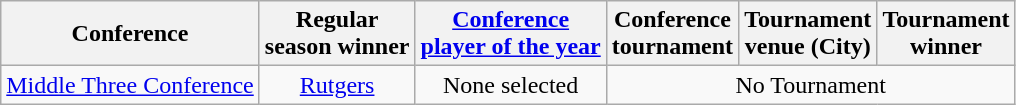<table class="wikitable" style="text-align:center;">
<tr>
<th>Conference</th>
<th>Regular <br> season winner</th>
<th><a href='#'>Conference <br> player of the year</a></th>
<th>Conference <br> tournament</th>
<th>Tournament <br> venue (City)</th>
<th>Tournament <br> winner</th>
</tr>
<tr>
<td><a href='#'>Middle Three Conference</a></td>
<td><a href='#'>Rutgers</a></td>
<td>None selected</td>
<td colspan=3>No Tournament</td>
</tr>
</table>
